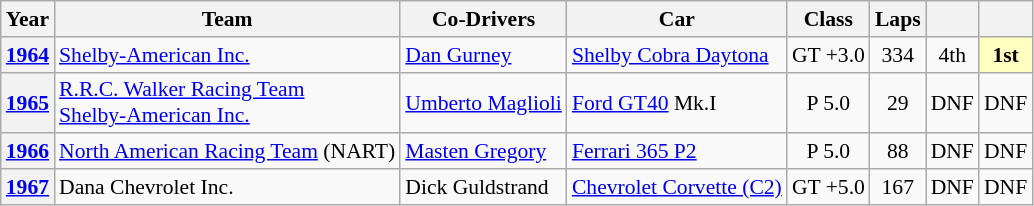<table class="wikitable" style="text-align:center; font-size:90%">
<tr>
<th>Year</th>
<th>Team</th>
<th>Co-Drivers</th>
<th>Car</th>
<th>Class</th>
<th>Laps</th>
<th></th>
<th></th>
</tr>
<tr>
<th><a href='#'>1964</a></th>
<td align="left"> <a href='#'>Shelby-American Inc.</a></td>
<td align="left"> <a href='#'>Dan Gurney</a></td>
<td align="left"><a href='#'>Shelby Cobra Daytona</a></td>
<td>GT +3.0</td>
<td>334</td>
<td>4th</td>
<td style="background:#FFFFBF;"><strong>1st</strong></td>
</tr>
<tr>
<th><a href='#'>1965</a></th>
<td align="left"> <a href='#'>R.R.C. Walker Racing Team</a><br> <a href='#'>Shelby-American Inc.</a></td>
<td align="left"> <a href='#'>Umberto Maglioli</a></td>
<td align="left"><a href='#'>Ford GT40</a> Mk.I</td>
<td>P 5.0</td>
<td>29</td>
<td>DNF</td>
<td>DNF</td>
</tr>
<tr>
<th><a href='#'>1966</a></th>
<td align="left"> <a href='#'>North American Racing Team</a> (NART)</td>
<td align="left"> <a href='#'>Masten Gregory</a></td>
<td align="left"><a href='#'>Ferrari 365 P2</a></td>
<td>P 5.0</td>
<td>88</td>
<td>DNF</td>
<td>DNF</td>
</tr>
<tr>
<th><a href='#'>1967</a></th>
<td align="left"> Dana Chevrolet Inc.</td>
<td align="left"> Dick Guldstrand</td>
<td align="left"><a href='#'>Chevrolet Corvette (C2)</a></td>
<td>GT +5.0</td>
<td>167</td>
<td>DNF</td>
<td>DNF</td>
</tr>
</table>
